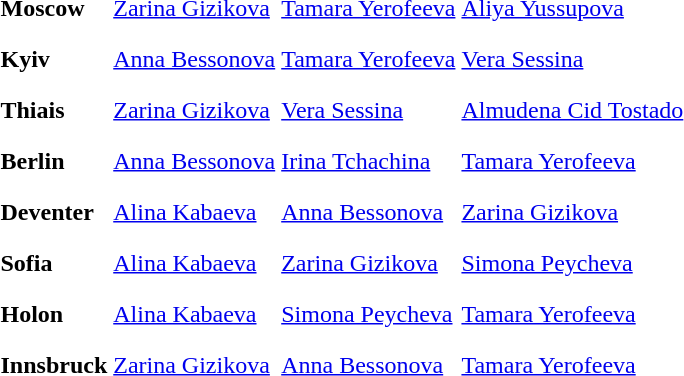<table>
<tr>
<th scope=row style="text-align:left">Moscow</th>
<td style="height:30px;"> <a href='#'>Zarina Gizikova</a></td>
<td style="height:30px;"> <a href='#'>Tamara Yerofeeva</a></td>
<td style="height:30px;"> <a href='#'>Aliya Yussupova</a></td>
</tr>
<tr>
<th scope=row style="text-align:left">Kyiv</th>
<td style="height:30px;"> <a href='#'>Anna Bessonova</a></td>
<td style="height:30px;"> <a href='#'>Tamara Yerofeeva</a></td>
<td style="height:30px;"> <a href='#'>Vera Sessina</a></td>
</tr>
<tr>
<th scope=row style="text-align:left">Thiais</th>
<td style="height:30px;"> <a href='#'>Zarina Gizikova</a></td>
<td style="height:30px;"> <a href='#'>Vera Sessina</a></td>
<td style="height:30px;"> <a href='#'>Almudena Cid Tostado</a></td>
</tr>
<tr>
<th scope=row style="text-align:left">Berlin</th>
<td style="height:30px;"> <a href='#'>Anna Bessonova</a></td>
<td style="height:30px;"> <a href='#'>Irina Tchachina</a></td>
<td style="height:30px;"> <a href='#'>Tamara Yerofeeva</a></td>
</tr>
<tr>
<th scope=row style="text-align:left">Deventer</th>
<td style="height:30px;"> <a href='#'>Alina Kabaeva</a></td>
<td style="height:30px;"> <a href='#'>Anna Bessonova</a></td>
<td style="height:30px;"> <a href='#'>Zarina Gizikova</a></td>
</tr>
<tr>
<th scope=row style="text-align:left">Sofia</th>
<td style="height:30px;"> <a href='#'>Alina Kabaeva</a></td>
<td style="height:30px;"> <a href='#'>Zarina Gizikova</a></td>
<td style="height:30px;"> <a href='#'>Simona Peycheva</a></td>
</tr>
<tr>
<th scope=row style="text-align:left">Holon</th>
<td style="height:30px;"> <a href='#'>Alina Kabaeva</a></td>
<td style="height:30px;"> <a href='#'>Simona Peycheva</a></td>
<td style="height:30px;"> <a href='#'>Tamara Yerofeeva</a></td>
</tr>
<tr>
<th scope=row style="text-align:left">Innsbruck</th>
<td style="height:30px;"> <a href='#'>Zarina Gizikova</a></td>
<td style="height:30px;"> <a href='#'>Anna Bessonova</a></td>
<td style="height:30px;"> <a href='#'>Tamara Yerofeeva</a></td>
</tr>
<tr>
</tr>
</table>
